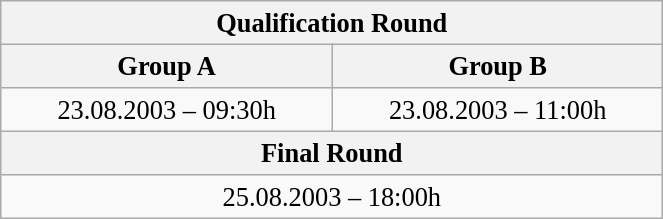<table class="wikitable" style=" text-align:center; font-size:110%;" width="35%">
<tr>
<th colspan="2">Qualification Round</th>
</tr>
<tr>
<th>Group A</th>
<th>Group B</th>
</tr>
<tr>
<td>23.08.2003 – 09:30h</td>
<td>23.08.2003 – 11:00h</td>
</tr>
<tr>
<th colspan="2">Final Round</th>
</tr>
<tr>
<td colspan="2">25.08.2003 – 18:00h</td>
</tr>
</table>
